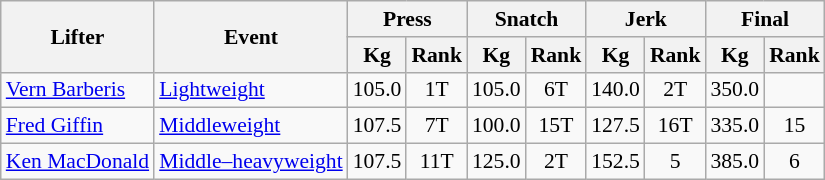<table class=wikitable style="font-size:90%">
<tr>
<th rowspan=2>Lifter</th>
<th rowspan=2>Event</th>
<th colspan=2>Press</th>
<th colspan=2>Snatch</th>
<th colspan=2>Jerk</th>
<th colspan=2>Final</th>
</tr>
<tr>
<th>Kg</th>
<th>Rank</th>
<th>Kg</th>
<th>Rank</th>
<th>Kg</th>
<th>Rank</th>
<th>Kg</th>
<th>Rank</th>
</tr>
<tr>
<td><a href='#'>Vern Barberis</a></td>
<td align=left><a href='#'>Lightweight</a></td>
<td align=center>105.0</td>
<td align=center>1T</td>
<td align=center>105.0</td>
<td align=center>6T</td>
<td align=center>140.0</td>
<td align=center>2T</td>
<td align=center>350.0</td>
<td align=center></td>
</tr>
<tr>
<td><a href='#'>Fred Giffin</a></td>
<td align=left><a href='#'>Middleweight</a></td>
<td align=center>107.5</td>
<td align=center>7T</td>
<td align=center>100.0</td>
<td align=center>15T</td>
<td align=center>127.5</td>
<td align=center>16T</td>
<td align=center>335.0</td>
<td align=center>15</td>
</tr>
<tr>
<td><a href='#'>Ken MacDonald</a></td>
<td align=left><a href='#'>Middle–heavyweight</a></td>
<td align=center>107.5</td>
<td align=center>11T</td>
<td align=center>125.0</td>
<td align=center>2T</td>
<td align=center>152.5</td>
<td align=center>5</td>
<td align=center>385.0</td>
<td align=center>6</td>
</tr>
</table>
